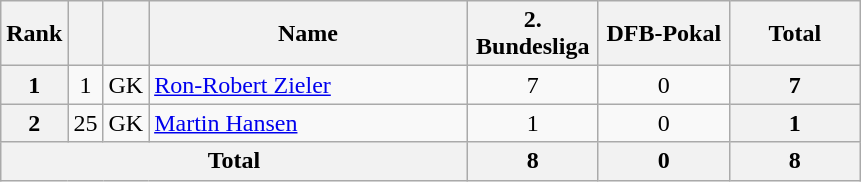<table class="wikitable" style="text-align:center;">
<tr>
<th>Rank</th>
<th></th>
<th></th>
<th width=205>Name</th>
<th width=80>2. Bundesliga</th>
<th width=80>DFB-Pokal</th>
<th width=80>Total</th>
</tr>
<tr>
<th>1</th>
<td>1</td>
<td>GK</td>
<td align="left"> <a href='#'>Ron-Robert Zieler</a></td>
<td>7</td>
<td>0</td>
<th>7</th>
</tr>
<tr>
<th>2</th>
<td>25</td>
<td>GK</td>
<td align="left"> <a href='#'>Martin Hansen</a></td>
<td>1</td>
<td>0</td>
<th>1</th>
</tr>
<tr>
<th colspan=4>Total</th>
<th>8</th>
<th>0</th>
<th>8</th>
</tr>
</table>
